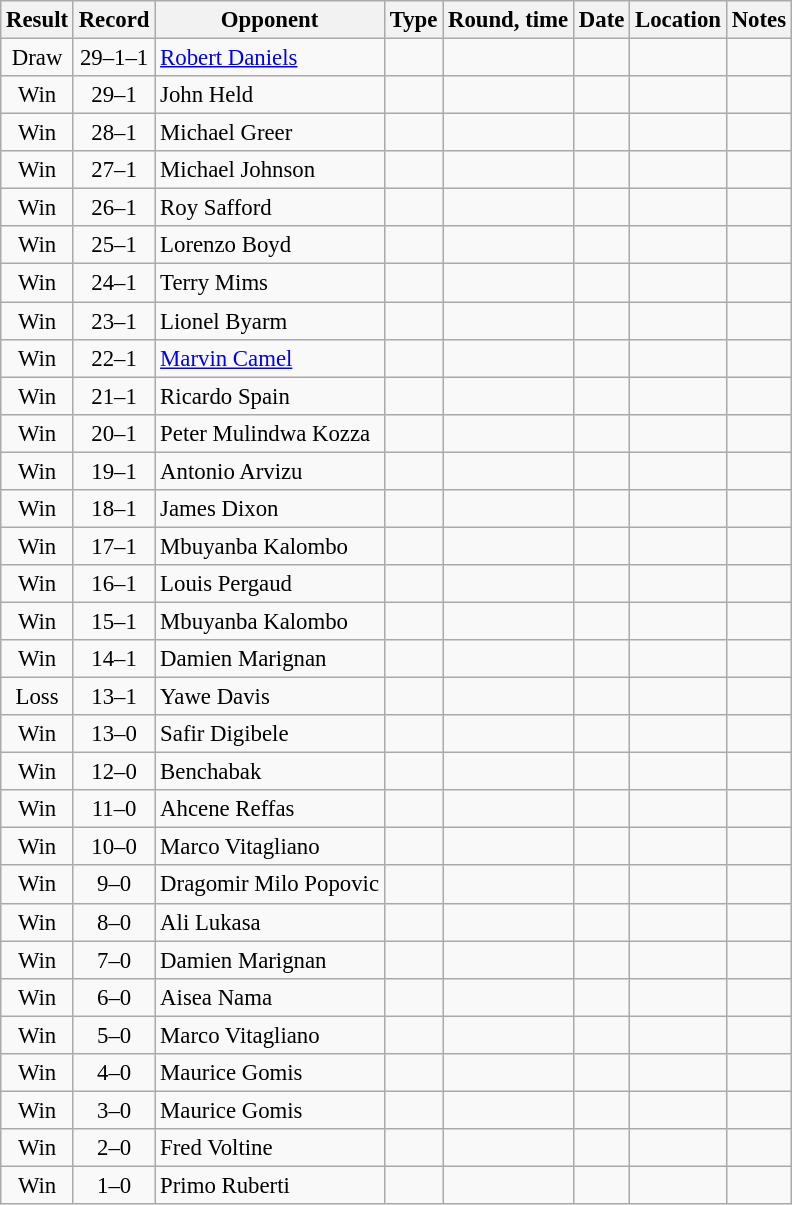<table class="wikitable" style="text-align:center; font-size:95%">
<tr>
<th>Result</th>
<th>Record</th>
<th>Opponent</th>
<th>Type</th>
<th>Round, time</th>
<th>Date</th>
<th>Location</th>
<th>Notes</th>
</tr>
<tr>
<td>Draw</td>
<td>29–1–1</td>
<td align=left> <a href='#'>Robert Daniels</a></td>
<td></td>
<td></td>
<td></td>
<td align=left> </td>
<td align=left></td>
</tr>
<tr>
<td>Win</td>
<td>29–1</td>
<td align=left> John Held</td>
<td></td>
<td></td>
<td></td>
<td align=left> </td>
<td align=left></td>
</tr>
<tr>
<td>Win</td>
<td>28–1</td>
<td align=left> Michael Greer</td>
<td></td>
<td></td>
<td></td>
<td align=left> </td>
<td align=left></td>
</tr>
<tr>
<td>Win</td>
<td>27–1</td>
<td align=left> Michael Johnson</td>
<td></td>
<td></td>
<td></td>
<td align=left> </td>
<td align=left></td>
</tr>
<tr>
<td>Win</td>
<td>26–1</td>
<td align=left> Roy Safford</td>
<td></td>
<td></td>
<td></td>
<td align=left> </td>
<td align=left></td>
</tr>
<tr>
<td>Win</td>
<td>25–1</td>
<td align=left> Lorenzo Boyd</td>
<td></td>
<td></td>
<td></td>
<td align=left> </td>
<td align=left></td>
</tr>
<tr>
<td>Win</td>
<td>24–1</td>
<td align=left> Terry Mims</td>
<td></td>
<td></td>
<td></td>
<td align=left> </td>
<td align=left></td>
</tr>
<tr>
<td>Win</td>
<td>23–1</td>
<td align=left> Lionel Byarm</td>
<td></td>
<td></td>
<td></td>
<td align=left> </td>
<td align=left></td>
</tr>
<tr>
<td>Win</td>
<td>22–1</td>
<td align=left> <a href='#'>Marvin Camel</a></td>
<td></td>
<td></td>
<td></td>
<td align=left> </td>
<td align=left></td>
</tr>
<tr>
<td>Win</td>
<td>21–1</td>
<td align=left> Ricardo Spain</td>
<td></td>
<td></td>
<td></td>
<td align=left> </td>
<td align=left></td>
</tr>
<tr>
<td>Win</td>
<td>20–1</td>
<td align=left> Peter Mulindwa Kozza</td>
<td></td>
<td></td>
<td></td>
<td align=left> </td>
<td align=left></td>
</tr>
<tr>
<td>Win</td>
<td>19–1</td>
<td align=left> Antonio Arvizu</td>
<td></td>
<td></td>
<td></td>
<td align=left> </td>
<td align=left></td>
</tr>
<tr>
<td>Win</td>
<td>18–1</td>
<td align=left> James Dixon</td>
<td></td>
<td></td>
<td></td>
<td align=left> </td>
<td align=left></td>
</tr>
<tr>
<td>Win</td>
<td>17–1</td>
<td align=left> Mbuyanba Kalombo</td>
<td></td>
<td></td>
<td></td>
<td align=left> </td>
<td align=left></td>
</tr>
<tr>
<td>Win</td>
<td>16–1</td>
<td align=left> Louis Pergaud</td>
<td></td>
<td></td>
<td></td>
<td align=left> </td>
<td align=left></td>
</tr>
<tr>
<td>Win</td>
<td>15–1</td>
<td align=left> Mbuyanba Kalombo</td>
<td></td>
<td></td>
<td></td>
<td align=left> </td>
<td align=left></td>
</tr>
<tr>
<td>Win</td>
<td>14–1</td>
<td align=left> Damien Marignan</td>
<td></td>
<td></td>
<td></td>
<td align=left> </td>
<td align=left></td>
</tr>
<tr>
<td>Loss</td>
<td>13–1</td>
<td align=left> Yawe Davis</td>
<td></td>
<td></td>
<td></td>
<td align=left> </td>
<td align=left></td>
</tr>
<tr>
<td>Win</td>
<td>13–0</td>
<td align=left> Safir Digibele</td>
<td></td>
<td></td>
<td></td>
<td align=left> </td>
<td align=left></td>
</tr>
<tr>
<td>Win</td>
<td>12–0</td>
<td align=left> Benchabak</td>
<td></td>
<td></td>
<td></td>
<td align=left> </td>
<td align=left></td>
</tr>
<tr>
<td>Win</td>
<td>11–0</td>
<td align=left> Ahcene Reffas</td>
<td></td>
<td></td>
<td></td>
<td align=left> </td>
<td align=left></td>
</tr>
<tr>
<td>Win</td>
<td>10–0</td>
<td align=left> Marco Vitagliano</td>
<td></td>
<td></td>
<td></td>
<td align=left> </td>
<td align=left></td>
</tr>
<tr>
<td>Win</td>
<td>9–0</td>
<td align=left> Dragomir Milo Popovic</td>
<td></td>
<td></td>
<td></td>
<td align=left> </td>
<td align=left></td>
</tr>
<tr>
<td>Win</td>
<td>8–0</td>
<td align=left> Ali Lukasa</td>
<td></td>
<td></td>
<td></td>
<td align=left> </td>
<td align=left></td>
</tr>
<tr>
<td>Win</td>
<td>7–0</td>
<td align=left> Damien Marignan</td>
<td></td>
<td></td>
<td></td>
<td align=left> </td>
<td align=left></td>
</tr>
<tr>
<td>Win</td>
<td>6–0</td>
<td align=left> Aisea Nama</td>
<td></td>
<td></td>
<td></td>
<td align=left> </td>
<td align=left></td>
</tr>
<tr>
<td>Win</td>
<td>5–0</td>
<td align=left> Marco Vitagliano</td>
<td></td>
<td></td>
<td></td>
<td align=left> </td>
<td align=left></td>
</tr>
<tr>
<td>Win</td>
<td>4–0</td>
<td align=left> Maurice Gomis</td>
<td></td>
<td></td>
<td></td>
<td align=left> </td>
<td align=left></td>
</tr>
<tr>
<td>Win</td>
<td>3–0</td>
<td align=left> Maurice Gomis</td>
<td></td>
<td></td>
<td></td>
<td align=left> </td>
<td align=left></td>
</tr>
<tr>
<td>Win</td>
<td>2–0</td>
<td align=left> Fred Voltine</td>
<td></td>
<td></td>
<td></td>
<td align=left> </td>
<td align=left></td>
</tr>
<tr>
<td>Win</td>
<td>1–0</td>
<td align=left> Primo Ruberti</td>
<td></td>
<td></td>
<td></td>
<td align=left> </td>
<td align=left></td>
</tr>
</table>
